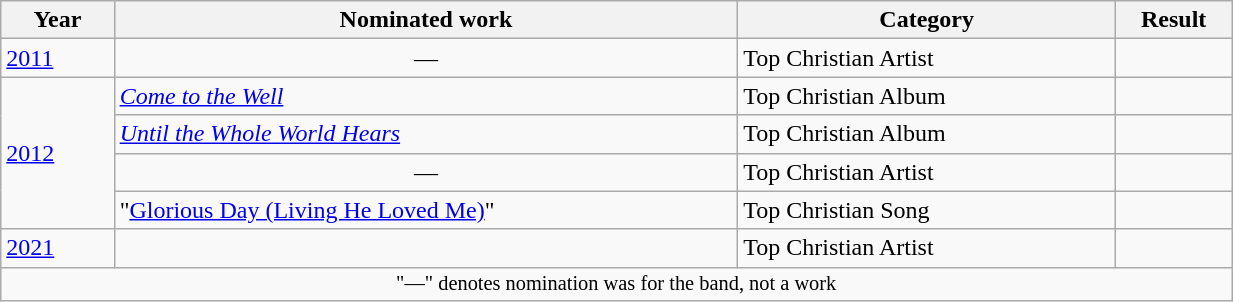<table class="wikitable" width="65%">
<tr>
<th scope=col width="6%">Year</th>
<th scope=col width="33%">Nominated work</th>
<th scope=col width="20%">Category</th>
<th scope=col width="6%">Result</th>
</tr>
<tr>
<td><a href='#'>2011</a></td>
<td align="center">—</td>
<td>Top Christian Artist</td>
<td></td>
</tr>
<tr>
<td rowspan="4"><a href='#'>2012</a></td>
<td><em><a href='#'>Come to the Well</a></em></td>
<td>Top Christian Album</td>
<td></td>
</tr>
<tr>
<td><em><a href='#'>Until the Whole World Hears</a></em></td>
<td>Top Christian Album</td>
<td></td>
</tr>
<tr>
<td align="center">—</td>
<td>Top Christian Artist</td>
<td></td>
</tr>
<tr>
<td>"<a href='#'>Glorious Day (Living He Loved Me)</a>"</td>
<td>Top Christian Song</td>
<td></td>
</tr>
<tr>
<td><a href='#'>2021</a></td>
<td></td>
<td>Top Christian Artist</td>
<td></td>
</tr>
<tr>
<td colspan="10" style="text-align:center; font-size:85%; line-height:16px;">"—" denotes nomination was for the band, not a work</td>
</tr>
</table>
